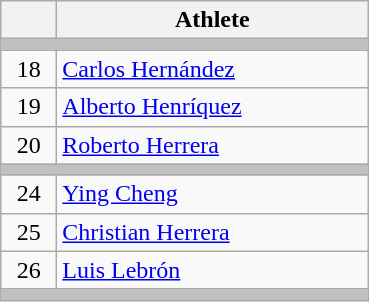<table class="wikitable">
<tr>
<th width="30"></th>
<th width="200">Athlete</th>
</tr>
<tr bgcolor="C0C0C0">
<td colspan=2></td>
</tr>
<tr>
<td align="center">18</td>
<td> <a href='#'>Carlos Hernández</a></td>
</tr>
<tr>
<td align="center">19</td>
<td> <a href='#'>Alberto Henríquez</a></td>
</tr>
<tr>
<td align="center">20</td>
<td> <a href='#'>Roberto Herrera</a></td>
</tr>
<tr bgcolor="C0C0C0">
<td colspan=2></td>
</tr>
<tr>
<td align="center">24</td>
<td> <a href='#'>Ying Cheng</a></td>
</tr>
<tr>
<td align="center">25</td>
<td> <a href='#'>Christian Herrera</a></td>
</tr>
<tr>
<td align="center">26</td>
<td> <a href='#'>Luis Lebrón</a></td>
</tr>
<tr bgcolor="C0C0C0">
<td colspan=2></td>
</tr>
</table>
